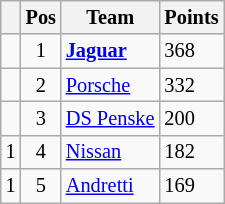<table class="wikitable" style="font-size: 85%;">
<tr>
<th></th>
<th>Pos</th>
<th>Team</th>
<th>Points</th>
</tr>
<tr>
<td align="left"></td>
<td align="center">1</td>
<td> <strong><a href='#'>Jaguar</a></strong></td>
<td align="left">368</td>
</tr>
<tr>
<td align="left"></td>
<td align="center">2</td>
<td> <a href='#'>Porsche</a></td>
<td align="left">332</td>
</tr>
<tr>
<td align="left"></td>
<td align="center">3</td>
<td> <a href='#'>DS Penske</a></td>
<td align="left">200</td>
</tr>
<tr>
<td align="left"> 1</td>
<td align="center">4</td>
<td> <a href='#'>Nissan</a></td>
<td align="left">182</td>
</tr>
<tr>
<td align="left"> 1</td>
<td align="center">5</td>
<td> <a href='#'>Andretti</a></td>
<td align="left">169</td>
</tr>
</table>
